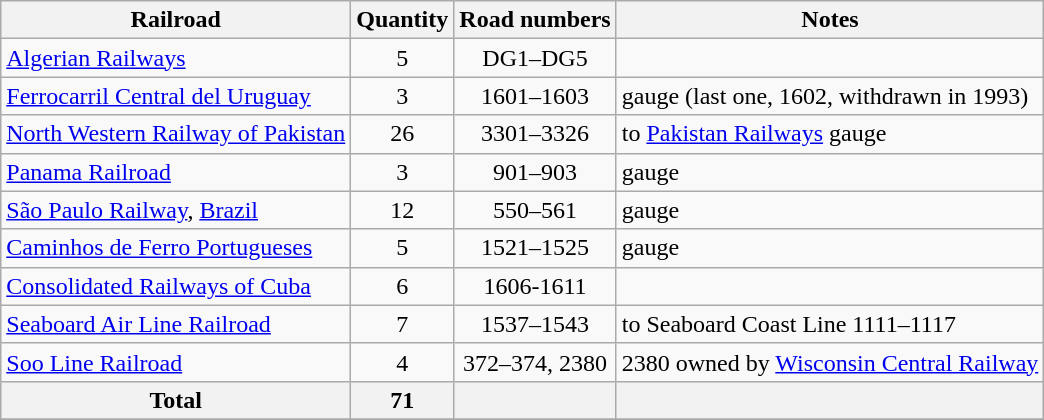<table class="wikitable">
<tr>
<th bgcolor=#CCCCCC>Railroad</th>
<th bgcolor=#CCCCCC>Quantity</th>
<th bgcolor=#CCCCCC>Road numbers</th>
<th bgcolor=#CCCCCC>Notes</th>
</tr>
<tr>
<td><a href='#'>Algerian Railways</a></td>
<td style="text-align:center;">5</td>
<td style="text-align:center;">DG1–DG5</td>
<td></td>
</tr>
<tr>
<td><a href='#'>Ferrocarril Central del Uruguay</a></td>
<td style="text-align:center;">3</td>
<td style="text-align:center;">1601–1603</td>
<td> gauge (last one, 1602, withdrawn in 1993)</td>
</tr>
<tr>
<td><a href='#'>North Western Railway of Pakistan</a></td>
<td style="text-align:center;">26</td>
<td style="text-align:center;">3301–3326</td>
<td>to <a href='#'>Pakistan Railways</a>  gauge</td>
</tr>
<tr>
<td><a href='#'>Panama Railroad</a></td>
<td style="text-align:center;">3</td>
<td style="text-align:center;">901–903</td>
<td> gauge</td>
</tr>
<tr>
<td><a href='#'>São Paulo Railway</a>, <a href='#'>Brazil</a></td>
<td style="text-align:center;">12</td>
<td style="text-align:center;">550–561</td>
<td> gauge</td>
</tr>
<tr>
<td><a href='#'>Caminhos de Ferro Portugueses</a></td>
<td style="text-align:center;">5</td>
<td style="text-align:center;">1521–1525</td>
<td> gauge</td>
</tr>
<tr>
<td><a href='#'>Consolidated Railways of Cuba</a></td>
<td style="text-align:center;">6</td>
<td style="text-align:center;">1606-1611</td>
<td></td>
</tr>
<tr>
<td><a href='#'>Seaboard Air Line Railroad</a></td>
<td style="text-align:center;">7</td>
<td style="text-align:center;">1537–1543</td>
<td>to Seaboard Coast Line 1111–1117</td>
</tr>
<tr>
<td><a href='#'>Soo Line Railroad</a></td>
<td style="text-align:center;">4</td>
<td style="text-align:center;">372–374, 2380</td>
<td>2380 owned by <a href='#'>Wisconsin Central Railway</a></td>
</tr>
<tr>
<th>Total</th>
<th>71</th>
<th></th>
<th></th>
</tr>
<tr>
</tr>
</table>
